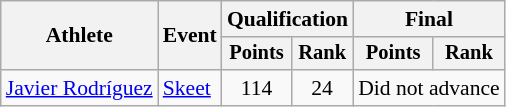<table class="wikitable" style="font-size:90%">
<tr>
<th rowspan="2">Athlete</th>
<th rowspan="2">Event</th>
<th colspan=2>Qualification</th>
<th colspan=2>Final</th>
</tr>
<tr style="font-size:95%">
<th>Points</th>
<th>Rank</th>
<th>Points</th>
<th>Rank</th>
</tr>
<tr align=center>
<td align=left><a href='#'>Javier Rodríguez</a></td>
<td align=left><a href='#'>Skeet</a></td>
<td>114</td>
<td>24</td>
<td colspan=2>Did not advance</td>
</tr>
</table>
